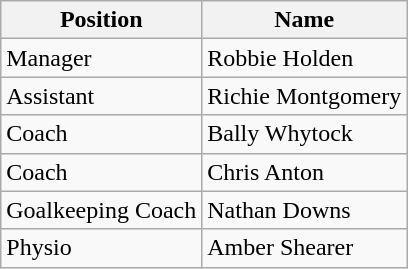<table class="wikitable">
<tr>
<th>Position</th>
<th>Name</th>
</tr>
<tr>
<td>Manager</td>
<td> Robbie Holden</td>
</tr>
<tr>
<td>Assistant</td>
<td> Richie Montgomery</td>
</tr>
<tr>
<td>Coach</td>
<td> Bally Whytock</td>
</tr>
<tr>
<td>Coach</td>
<td> Chris Anton</td>
</tr>
<tr>
<td>Goalkeeping Coach</td>
<td> Nathan Downs</td>
</tr>
<tr>
<td>Physio</td>
<td> Amber Shearer</td>
</tr>
</table>
